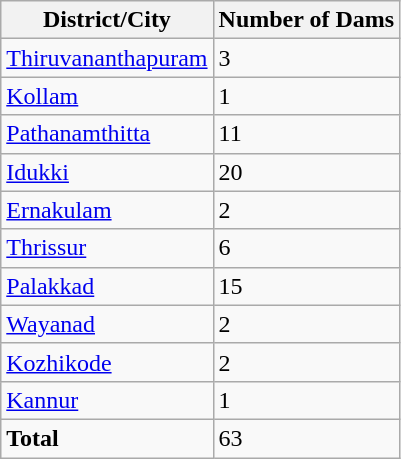<table class="wikitable sortable">
<tr>
<th>District/City</th>
<th>Number of Dams</th>
</tr>
<tr>
<td><a href='#'>Thiruvananthapuram</a></td>
<td>3</td>
</tr>
<tr>
<td><a href='#'>Kollam</a></td>
<td>1</td>
</tr>
<tr>
<td><a href='#'>Pathanamthitta</a></td>
<td>11</td>
</tr>
<tr>
<td><a href='#'>Idukki</a></td>
<td>20</td>
</tr>
<tr>
<td><a href='#'>Ernakulam</a></td>
<td>2</td>
</tr>
<tr>
<td><a href='#'>Thrissur</a></td>
<td>6</td>
</tr>
<tr>
<td><a href='#'>Palakkad</a></td>
<td>15</td>
</tr>
<tr>
<td><a href='#'>Wayanad</a></td>
<td>2</td>
</tr>
<tr>
<td><a href='#'>Kozhikode</a></td>
<td>2</td>
</tr>
<tr>
<td><a href='#'>Kannur</a></td>
<td>1</td>
</tr>
<tr>
<td><strong>Total</strong></td>
<td>63</td>
</tr>
</table>
